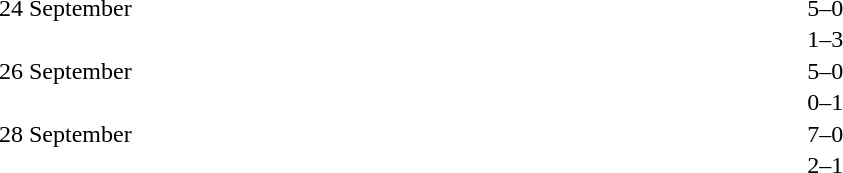<table cellspacing=1 width=70%>
<tr>
<th width=25%></th>
<th width=30%></th>
<th width=15%></th>
<th width=30%></th>
</tr>
<tr>
<td>24 September</td>
<td align=right></td>
<td align=center>5–0</td>
<td></td>
</tr>
<tr>
<td></td>
<td align=right></td>
<td align=center>1–3</td>
<td></td>
</tr>
<tr>
<td>26 September</td>
<td align=right></td>
<td align=center>5–0</td>
<td></td>
</tr>
<tr>
<td></td>
<td align=right></td>
<td align=center>0–1</td>
<td></td>
</tr>
<tr>
<td>28 September</td>
<td align=right></td>
<td align=center>7–0</td>
<td></td>
</tr>
<tr>
<td></td>
<td align=right></td>
<td align=center>2–1</td>
<td></td>
</tr>
</table>
